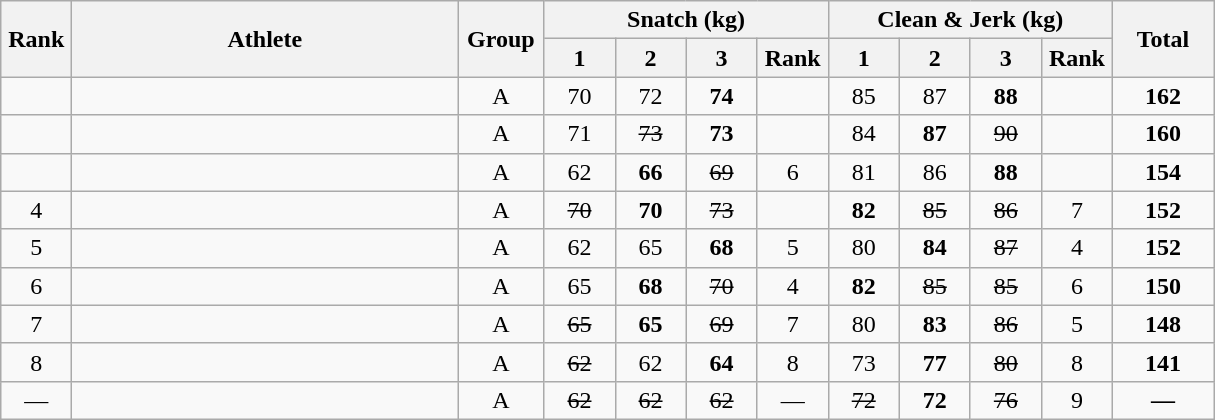<table class = "wikitable" style="text-align:center;">
<tr>
<th rowspan=2 width=40>Rank</th>
<th rowspan=2 width=250>Athlete</th>
<th rowspan=2 width=50>Group</th>
<th colspan=4>Snatch (kg)</th>
<th colspan=4>Clean & Jerk (kg)</th>
<th rowspan=2 width=60>Total</th>
</tr>
<tr>
<th width=40>1</th>
<th width=40>2</th>
<th width=40>3</th>
<th width=40>Rank</th>
<th width=40>1</th>
<th width=40>2</th>
<th width=40>3</th>
<th width=40>Rank</th>
</tr>
<tr>
<td></td>
<td align=left></td>
<td>A</td>
<td>70</td>
<td>72</td>
<td><strong>74</strong></td>
<td></td>
<td>85</td>
<td>87</td>
<td><strong>88</strong></td>
<td></td>
<td><strong>162</strong></td>
</tr>
<tr>
<td></td>
<td align=left></td>
<td>A</td>
<td>71</td>
<td><s>73</s></td>
<td><strong>73</strong></td>
<td></td>
<td>84</td>
<td><strong>87</strong></td>
<td><s>90</s></td>
<td></td>
<td><strong>160</strong></td>
</tr>
<tr>
<td></td>
<td align=left></td>
<td>A</td>
<td>62</td>
<td><strong>66</strong></td>
<td><s>69</s></td>
<td>6</td>
<td>81</td>
<td>86</td>
<td><strong>88</strong></td>
<td></td>
<td><strong>154</strong></td>
</tr>
<tr>
<td>4</td>
<td align=left></td>
<td>A</td>
<td><s>70</s></td>
<td><strong>70</strong></td>
<td><s>73</s></td>
<td></td>
<td><strong>82</strong></td>
<td><s>85</s></td>
<td><s>86</s></td>
<td>7</td>
<td><strong>152</strong></td>
</tr>
<tr>
<td>5</td>
<td align=left></td>
<td>A</td>
<td>62</td>
<td>65</td>
<td><strong>68</strong></td>
<td>5</td>
<td>80</td>
<td><strong>84</strong></td>
<td><s>87</s></td>
<td>4</td>
<td><strong>152</strong></td>
</tr>
<tr>
<td>6</td>
<td align=left></td>
<td>A</td>
<td>65</td>
<td><strong>68</strong></td>
<td><s>70</s></td>
<td>4</td>
<td><strong>82</strong></td>
<td><s>85</s></td>
<td><s>85</s></td>
<td>6</td>
<td><strong>150</strong></td>
</tr>
<tr>
<td>7</td>
<td align=left></td>
<td>A</td>
<td><s>65</s></td>
<td><strong>65</strong></td>
<td><s>69</s></td>
<td>7</td>
<td>80</td>
<td><strong>83</strong></td>
<td><s>86</s></td>
<td>5</td>
<td><strong>148</strong></td>
</tr>
<tr>
<td>8</td>
<td align=left></td>
<td>A</td>
<td><s>62</s></td>
<td>62</td>
<td><strong>64</strong></td>
<td>8</td>
<td>73</td>
<td><strong>77</strong></td>
<td><s>80</s></td>
<td>8</td>
<td><strong>141</strong></td>
</tr>
<tr>
<td>—</td>
<td align=left></td>
<td>A</td>
<td><s>62</s></td>
<td><s>62</s></td>
<td><s>62</s></td>
<td>—</td>
<td><s>72</s></td>
<td><strong>72</strong></td>
<td><s>76</s></td>
<td>9</td>
<td><strong>—</strong></td>
</tr>
</table>
